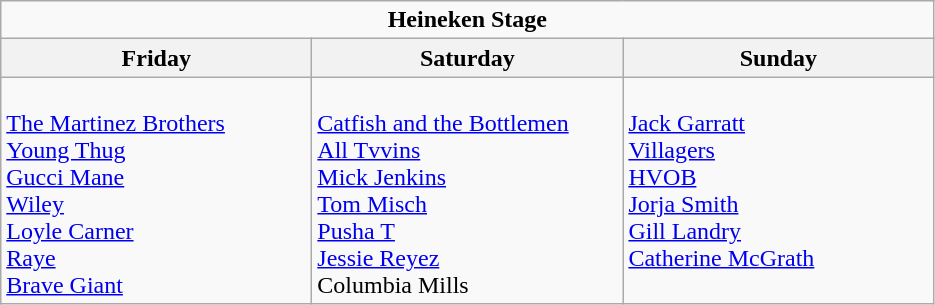<table class="wikitable">
<tr>
<td colspan="3" style="text-align:center;"><strong>Heineken Stage</strong></td>
</tr>
<tr>
<th>Friday</th>
<th>Saturday</th>
<th>Sunday</th>
</tr>
<tr>
<td style="text-align:left; vertical-align:top; width:200px;"><br><a href='#'>The Martinez Brothers</a>
<br><a href='#'>Young Thug</a>
<br><a href='#'>Gucci Mane</a>
<br><a href='#'>Wiley</a>
<br><a href='#'>Loyle Carner</a>
<br><a href='#'>Raye</a>
<br><a href='#'>Brave Giant</a></td>
<td style="text-align:left; vertical-align:top; width:200px;"><br><a href='#'>Catfish and the Bottlemen</a>
<br><a href='#'>All Tvvins</a>
<br><a href='#'>Mick Jenkins</a>
<br><a href='#'>Tom Misch</a>
<br><a href='#'>Pusha T</a>
<br><a href='#'>Jessie Reyez</a>
<br>Columbia Mills</td>
<td style="text-align:left; vertical-align:top; width:200px;"><br><a href='#'>Jack Garratt</a>
<br><a href='#'>Villagers</a>
<br><a href='#'>HVOB</a>
<br><a href='#'>Jorja Smith</a>
<br><a href='#'>Gill Landry</a>
<br><a href='#'>Catherine McGrath</a></td>
</tr>
</table>
